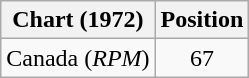<table class="wikitable plainrowheaders">
<tr>
<th align="center">Chart (1972)</th>
<th align="center">Position</th>
</tr>
<tr>
<td>Canada (<em>RPM</em>)</td>
<td style="text-align:center;">67</td>
</tr>
</table>
